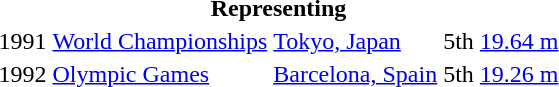<table>
<tr>
<th colspan="5">Representing </th>
</tr>
<tr>
<td>1991</td>
<td><a href='#'>World Championships</a></td>
<td><a href='#'>Tokyo, Japan</a></td>
<td>5th</td>
<td><a href='#'>19.64 m</a></td>
</tr>
<tr>
<td>1992</td>
<td><a href='#'>Olympic Games</a></td>
<td><a href='#'>Barcelona, Spain</a></td>
<td>5th</td>
<td><a href='#'>19.26 m</a></td>
</tr>
</table>
